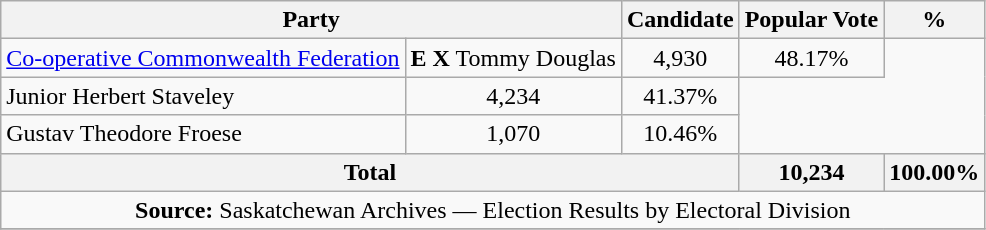<table class="wikitable">
<tr>
<th colspan="2">Party</th>
<th>Candidate</th>
<th>Popular Vote</th>
<th>%</th>
</tr>
<tr>
<td><a href='#'>Co-operative Commonwealth Federation</a></td>
<td><strong>E</strong> <strong>X</strong> Tommy Douglas</td>
<td align=center>4,930</td>
<td align=center>48.17%</td>
</tr>
<tr>
<td>Junior Herbert Staveley</td>
<td align=center>4,234</td>
<td align=center>41.37%</td>
</tr>
<tr>
<td>Gustav Theodore Froese</td>
<td align=center>1,070</td>
<td align=center>10.46%</td>
</tr>
<tr>
<th colspan=3>Total</th>
<th>10,234</th>
<th>100.00%</th>
</tr>
<tr>
<td align="center" colspan=5><strong>Source:</strong> Saskatchewan Archives — Election Results by Electoral Division</td>
</tr>
<tr>
</tr>
</table>
